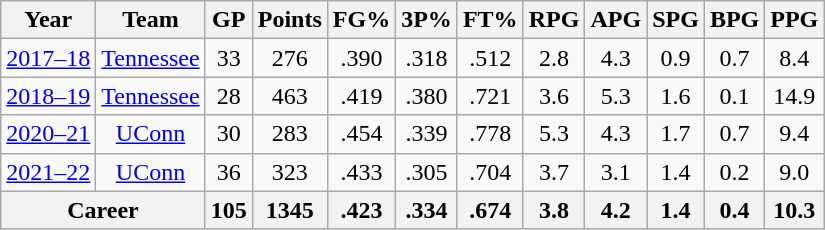<table class="wikitable"; style="text-align:center";>
<tr>
<th>Year</th>
<th>Team</th>
<th>GP</th>
<th>Points</th>
<th>FG%</th>
<th>3P%</th>
<th>FT%</th>
<th>RPG</th>
<th>APG</th>
<th>SPG</th>
<th>BPG</th>
<th>PPG</th>
</tr>
<tr>
<td><a href='#'>2017–18</a></td>
<td><a href='#'>Tennessee</a></td>
<td>33</td>
<td>276</td>
<td>.390</td>
<td>.318</td>
<td>.512</td>
<td>2.8</td>
<td>4.3</td>
<td>0.9</td>
<td>0.7</td>
<td>8.4</td>
</tr>
<tr>
<td><a href='#'>2018–19</a></td>
<td><a href='#'>Tennessee</a></td>
<td>28</td>
<td>463</td>
<td>.419</td>
<td>.380</td>
<td>.721</td>
<td>3.6</td>
<td>5.3</td>
<td>1.6</td>
<td>0.1</td>
<td>14.9</td>
</tr>
<tr>
<td><a href='#'>2020–21</a></td>
<td><a href='#'>UConn</a></td>
<td>30</td>
<td>283</td>
<td>.454</td>
<td>.339</td>
<td>.778</td>
<td>5.3</td>
<td>4.3</td>
<td>1.7</td>
<td>0.7</td>
<td>9.4</td>
</tr>
<tr>
<td><a href='#'>2021–22</a></td>
<td><a href='#'>UConn</a></td>
<td>36</td>
<td>323</td>
<td>.433</td>
<td>.305</td>
<td>.704</td>
<td>3.7</td>
<td>3.1</td>
<td>1.4</td>
<td>0.2</td>
<td>9.0</td>
</tr>
<tr>
<th colspan=2; align=center>Career</th>
<th>105</th>
<th>1345</th>
<th>.423</th>
<th>.334</th>
<th>.674</th>
<th>3.8</th>
<th>4.2</th>
<th>1.4</th>
<th>0.4</th>
<th>10.3</th>
</tr>
</table>
